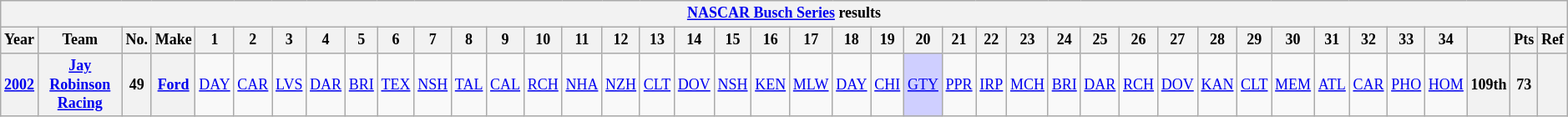<table class="wikitable" style="text-align:center; font-size:75%">
<tr>
<th colspan=42><a href='#'>NASCAR Busch Series</a> results</th>
</tr>
<tr>
<th>Year</th>
<th>Team</th>
<th>No.</th>
<th>Make</th>
<th>1</th>
<th>2</th>
<th>3</th>
<th>4</th>
<th>5</th>
<th>6</th>
<th>7</th>
<th>8</th>
<th>9</th>
<th>10</th>
<th>11</th>
<th>12</th>
<th>13</th>
<th>14</th>
<th>15</th>
<th>16</th>
<th>17</th>
<th>18</th>
<th>19</th>
<th>20</th>
<th>21</th>
<th>22</th>
<th>23</th>
<th>24</th>
<th>25</th>
<th>26</th>
<th>27</th>
<th>28</th>
<th>29</th>
<th>30</th>
<th>31</th>
<th>32</th>
<th>33</th>
<th>34</th>
<th></th>
<th>Pts</th>
<th>Ref</th>
</tr>
<tr>
<th><a href='#'>2002</a></th>
<th><a href='#'>Jay Robinson Racing</a></th>
<th>49</th>
<th><a href='#'>Ford</a></th>
<td><a href='#'>DAY</a></td>
<td><a href='#'>CAR</a></td>
<td><a href='#'>LVS</a></td>
<td><a href='#'>DAR</a></td>
<td><a href='#'>BRI</a></td>
<td><a href='#'>TEX</a></td>
<td><a href='#'>NSH</a></td>
<td><a href='#'>TAL</a></td>
<td><a href='#'>CAL</a></td>
<td><a href='#'>RCH</a></td>
<td><a href='#'>NHA</a></td>
<td><a href='#'>NZH</a></td>
<td><a href='#'>CLT</a></td>
<td><a href='#'>DOV</a></td>
<td><a href='#'>NSH</a></td>
<td><a href='#'>KEN</a></td>
<td><a href='#'>MLW</a></td>
<td><a href='#'>DAY</a></td>
<td><a href='#'>CHI</a></td>
<td style="background:#CFCFFF;"><a href='#'>GTY</a><br></td>
<td><a href='#'>PPR</a></td>
<td><a href='#'>IRP</a></td>
<td><a href='#'>MCH</a></td>
<td><a href='#'>BRI</a></td>
<td><a href='#'>DAR</a></td>
<td><a href='#'>RCH</a></td>
<td><a href='#'>DOV</a></td>
<td><a href='#'>KAN</a></td>
<td><a href='#'>CLT</a></td>
<td><a href='#'>MEM</a></td>
<td><a href='#'>ATL</a></td>
<td><a href='#'>CAR</a></td>
<td><a href='#'>PHO</a></td>
<td><a href='#'>HOM</a></td>
<th>109th</th>
<th>73</th>
<th></th>
</tr>
</table>
